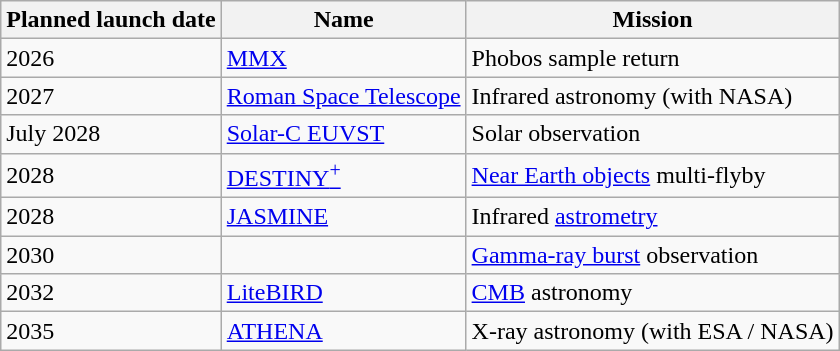<table class="wikitable">
<tr>
<th>Planned launch date</th>
<th>Name</th>
<th>Mission</th>
</tr>
<tr>
<td>2026</td>
<td><a href='#'>MMX</a></td>
<td>Phobos sample return</td>
</tr>
<tr>
<td>2027</td>
<td><a href='#'>Roman Space Telescope</a></td>
<td>Infrared astronomy (with NASA)</td>
</tr>
<tr>
<td>July 2028</td>
<td><a href='#'>Solar-C EUVST</a></td>
<td>Solar observation</td>
</tr>
<tr>
<td>2028</td>
<td><a href='#'>DESTINY<sup>+</sup></a></td>
<td><a href='#'>Near Earth objects</a> multi-flyby</td>
</tr>
<tr>
<td>2028</td>
<td><a href='#'>JASMINE</a></td>
<td>Infrared <a href='#'>astrometry</a></td>
</tr>
<tr>
<td>2030</td>
<td></td>
<td><a href='#'>Gamma-ray burst</a> observation</td>
</tr>
<tr>
<td>2032</td>
<td><a href='#'>LiteBIRD</a></td>
<td><a href='#'>CMB</a> astronomy</td>
</tr>
<tr>
<td>2035</td>
<td><a href='#'>ATHENA</a></td>
<td>X-ray astronomy (with ESA / NASA)</td>
</tr>
</table>
